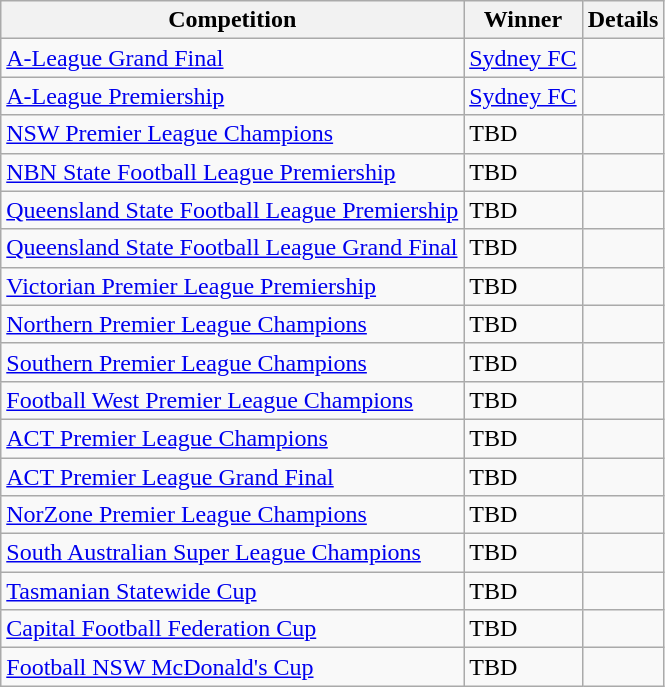<table class="wikitable">
<tr>
<th>Competition</th>
<th>Winner</th>
<th>Details</th>
</tr>
<tr>
<td><a href='#'>A-League Grand Final</a></td>
<td><a href='#'>Sydney FC</a></td>
<td></td>
</tr>
<tr>
<td><a href='#'>A-League Premiership</a></td>
<td><a href='#'>Sydney FC</a></td>
<td></td>
</tr>
<tr>
<td><a href='#'>NSW Premier League Champions</a></td>
<td>TBD</td>
<td></td>
</tr>
<tr>
<td><a href='#'>NBN State Football League Premiership</a></td>
<td>TBD</td>
<td></td>
</tr>
<tr>
<td><a href='#'>Queensland State Football League Premiership</a></td>
<td>TBD</td>
<td></td>
</tr>
<tr>
<td><a href='#'>Queensland State Football League Grand Final</a></td>
<td>TBD</td>
<td></td>
</tr>
<tr>
<td><a href='#'>Victorian Premier League Premiership</a></td>
<td>TBD</td>
<td></td>
</tr>
<tr>
<td><a href='#'>Northern Premier League Champions</a></td>
<td>TBD</td>
<td></td>
</tr>
<tr>
<td><a href='#'>Southern Premier League Champions</a></td>
<td>TBD</td>
<td></td>
</tr>
<tr>
<td><a href='#'>Football West Premier League Champions</a></td>
<td>TBD</td>
<td></td>
</tr>
<tr>
<td><a href='#'>ACT Premier League Champions</a></td>
<td>TBD</td>
<td></td>
</tr>
<tr>
<td><a href='#'>ACT Premier League Grand Final</a></td>
<td>TBD</td>
<td></td>
</tr>
<tr>
<td><a href='#'>NorZone Premier League Champions</a></td>
<td>TBD</td>
<td></td>
</tr>
<tr>
<td><a href='#'>South Australian Super League Champions</a></td>
<td>TBD</td>
<td></td>
</tr>
<tr>
<td><a href='#'>Tasmanian Statewide Cup</a></td>
<td>TBD</td>
<td></td>
</tr>
<tr>
<td><a href='#'>Capital Football Federation Cup</a></td>
<td>TBD</td>
<td></td>
</tr>
<tr>
<td><a href='#'>Football NSW McDonald's Cup</a></td>
<td>TBD</td>
<td></td>
</tr>
</table>
